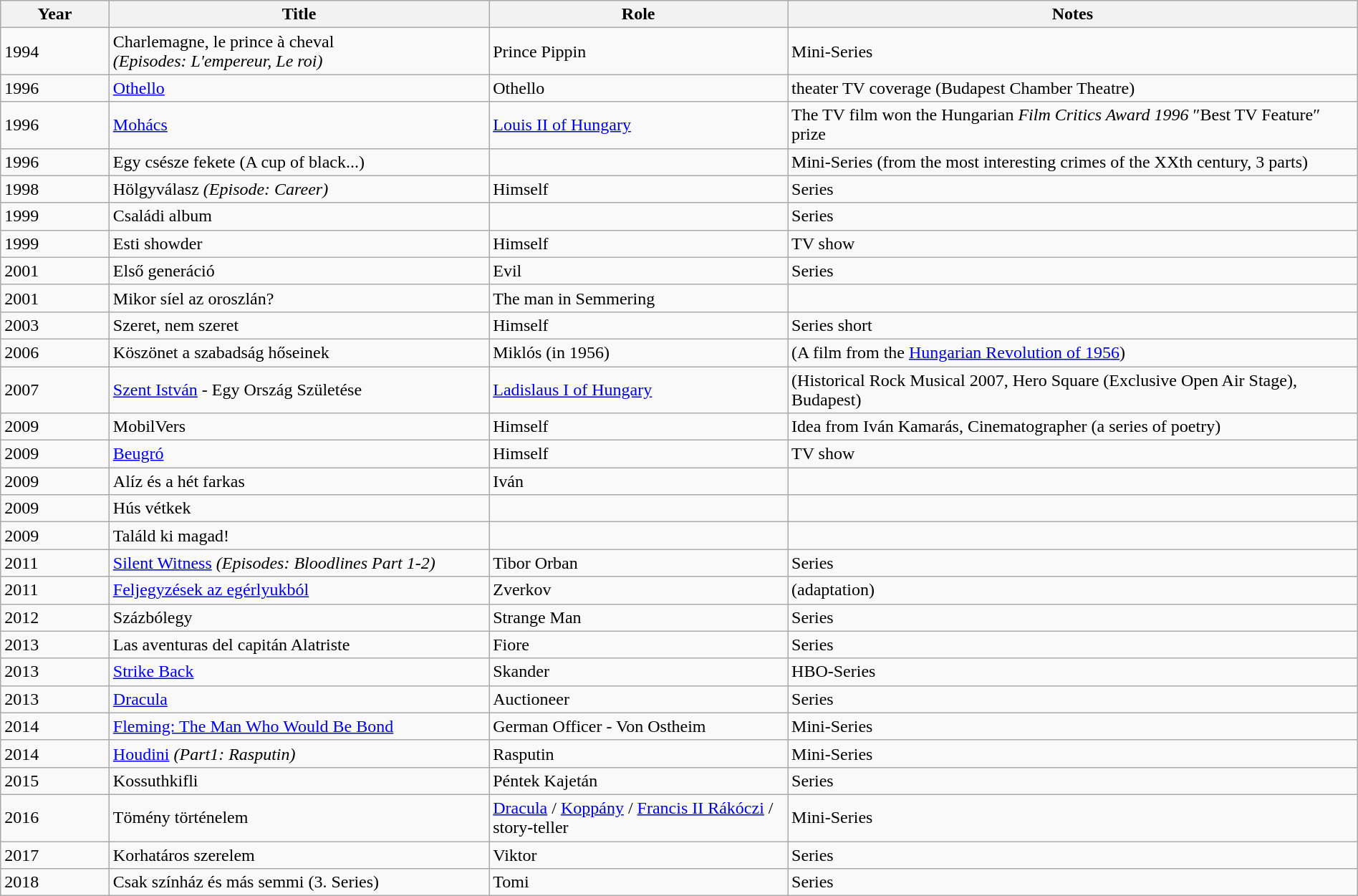<table class="wikitable sortable" width=100%>
<tr>
<th width=8%>Year</th>
<th width=28%>Title</th>
<th width=22%>Role</th>
<th width=42%>Notes</th>
</tr>
<tr>
<td>1994</td>
<td>Charlemagne, le prince à cheval<br><em>(Episodes: L'empereur, Le roi)</em></td>
<td>Prince Pippin</td>
<td>Mini-Series</td>
</tr>
<tr>
<td>1996</td>
<td><a href='#'>Othello</a></td>
<td>Othello</td>
<td>theater TV coverage (Budapest Chamber Theatre)</td>
</tr>
<tr>
<td>1996</td>
<td><a href='#'>Mohács</a></td>
<td><a href='#'>Louis II of Hungary</a></td>
<td>The TV film won the Hungarian <em>Film Critics Award 1996</em> ″Best TV Feature″ prize</td>
</tr>
<tr>
<td>1996</td>
<td>Egy csésze fekete (A cup of black...)</td>
<td></td>
<td>Mini-Series (from the most interesting crimes of the XXth century, 3 parts)</td>
</tr>
<tr>
<td>1998</td>
<td>Hölgyválasz <em>(Episode: Career)</em></td>
<td>Himself</td>
<td>Series</td>
</tr>
<tr>
<td>1999</td>
<td>Családi album</td>
<td></td>
<td>Series</td>
</tr>
<tr>
<td>1999</td>
<td>Esti showder</td>
<td>Himself</td>
<td>TV show</td>
</tr>
<tr>
<td>2001</td>
<td>Első generáció</td>
<td>Evil</td>
<td>Series</td>
</tr>
<tr>
<td>2001</td>
<td>Mikor síel az oroszlán?</td>
<td>The man in Semmering</td>
<td></td>
</tr>
<tr>
<td>2003</td>
<td>Szeret, nem szeret</td>
<td>Himself</td>
<td>Series short</td>
</tr>
<tr>
<td>2006</td>
<td>Köszönet a szabadság hőseinek</td>
<td>Miklós (in 1956)</td>
<td>(A film from the <a href='#'>Hungarian Revolution of 1956</a>)</td>
</tr>
<tr>
<td>2007</td>
<td><a href='#'>Szent István</a> - Egy Ország Születése</td>
<td><a href='#'>Ladislaus I of Hungary</a></td>
<td>(Historical Rock Musical 2007, Hero Square (Exclusive Open Air Stage), Budapest)</td>
</tr>
<tr>
<td>2009</td>
<td>MobilVers</td>
<td>Himself</td>
<td>Idea from Iván Kamarás, Cinematographer (a series of poetry)</td>
</tr>
<tr>
<td>2009</td>
<td><a href='#'>Beugró</a></td>
<td>Himself</td>
<td>TV show</td>
</tr>
<tr>
<td>2009</td>
<td>Alíz és a hét farkas</td>
<td>Iván</td>
<td></td>
</tr>
<tr>
<td>2009</td>
<td>Hús vétkek</td>
<td></td>
<td></td>
</tr>
<tr>
<td>2009</td>
<td>Találd ki magad!</td>
<td></td>
<td></td>
</tr>
<tr>
<td>2011</td>
<td><a href='#'>Silent Witness</a> <em>(Episodes: Bloodlines Part 1-2)</em></td>
<td>Tibor Orban</td>
<td>Series</td>
</tr>
<tr>
<td>2011</td>
<td><a href='#'>Feljegyzések az egérlyukból</a></td>
<td>Zverkov</td>
<td>(adaptation)</td>
</tr>
<tr>
<td>2012</td>
<td>Százbólegy</td>
<td>Strange Man</td>
<td>Series</td>
</tr>
<tr>
<td>2013</td>
<td>Las aventuras del capitán Alatriste</td>
<td>Fiore</td>
<td>Series</td>
</tr>
<tr>
<td>2013</td>
<td><a href='#'>Strike Back</a></td>
<td>Skander</td>
<td>HBO-Series</td>
</tr>
<tr>
<td>2013</td>
<td><a href='#'>Dracula</a></td>
<td>Auctioneer</td>
<td>Series</td>
</tr>
<tr>
<td>2014</td>
<td><a href='#'>Fleming: The Man Who Would Be Bond</a></td>
<td>German Officer - Von Ostheim</td>
<td>Mini-Series</td>
</tr>
<tr>
<td>2014</td>
<td><a href='#'>Houdini</a> <em>(Part1: Rasputin)</em></td>
<td>Rasputin</td>
<td>Mini-Series</td>
</tr>
<tr>
<td>2015</td>
<td>Kossuthkifli</td>
<td>Péntek Kajetán</td>
<td>Series</td>
</tr>
<tr>
<td>2016</td>
<td>Tömény történelem</td>
<td><a href='#'>Dracula</a> / <a href='#'>Koppány</a> / <a href='#'>Francis II Rákóczi</a> / story-teller</td>
<td>Mini-Series</td>
</tr>
<tr>
<td>2017</td>
<td>Korhatáros szerelem</td>
<td>Viktor</td>
<td>Series</td>
</tr>
<tr>
<td>2018</td>
<td>Csak színház és más semmi (3. Series)</td>
<td>Tomi</td>
<td>Series</td>
</tr>
</table>
